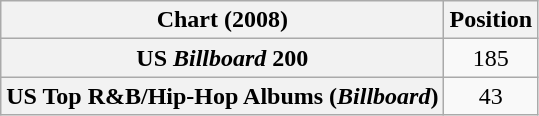<table class="wikitable plainrowheaders" style="text-align:center">
<tr>
<th>Chart (2008)</th>
<th>Position</th>
</tr>
<tr>
<th scope="row">US <em>Billboard</em> 200</th>
<td style="text-align:center">185</td>
</tr>
<tr>
<th scope="row">US Top R&B/Hip-Hop Albums (<em>Billboard</em>)</th>
<td style="text-align:center">43</td>
</tr>
</table>
